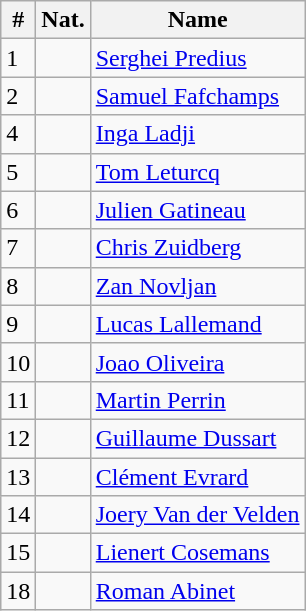<table class="wikitable">
<tr>
<th>#</th>
<th>Nat.</th>
<th>Name</th>
</tr>
<tr>
<td>1</td>
<td></td>
<td><a href='#'>Serghei Predius</a></td>
</tr>
<tr>
<td>2</td>
<td></td>
<td><a href='#'>Samuel Fafchamps</a></td>
</tr>
<tr>
<td>4</td>
<td></td>
<td><a href='#'>Inga Ladji</a></td>
</tr>
<tr>
<td>5</td>
<td></td>
<td><a href='#'>Tom Leturcq</a></td>
</tr>
<tr>
<td>6</td>
<td></td>
<td><a href='#'>Julien Gatineau</a></td>
</tr>
<tr>
<td>7</td>
<td></td>
<td><a href='#'>Chris Zuidberg</a></td>
</tr>
<tr>
<td>8</td>
<td></td>
<td><a href='#'>Zan Novljan</a></td>
</tr>
<tr>
<td>9</td>
<td></td>
<td><a href='#'>Lucas Lallemand</a></td>
</tr>
<tr>
<td>10</td>
<td></td>
<td><a href='#'>Joao Oliveira</a></td>
</tr>
<tr>
<td>11</td>
<td></td>
<td><a href='#'>Martin Perrin</a></td>
</tr>
<tr>
<td>12</td>
<td></td>
<td><a href='#'>Guillaume Dussart</a></td>
</tr>
<tr>
<td>13</td>
<td></td>
<td><a href='#'>Clément Evrard</a></td>
</tr>
<tr>
<td>14</td>
<td></td>
<td><a href='#'>Joery Van der Velden</a></td>
</tr>
<tr>
<td>15</td>
<td></td>
<td><a href='#'>Lienert Cosemans</a></td>
</tr>
<tr>
<td>18</td>
<td></td>
<td><a href='#'>Roman Abinet</a></td>
</tr>
</table>
